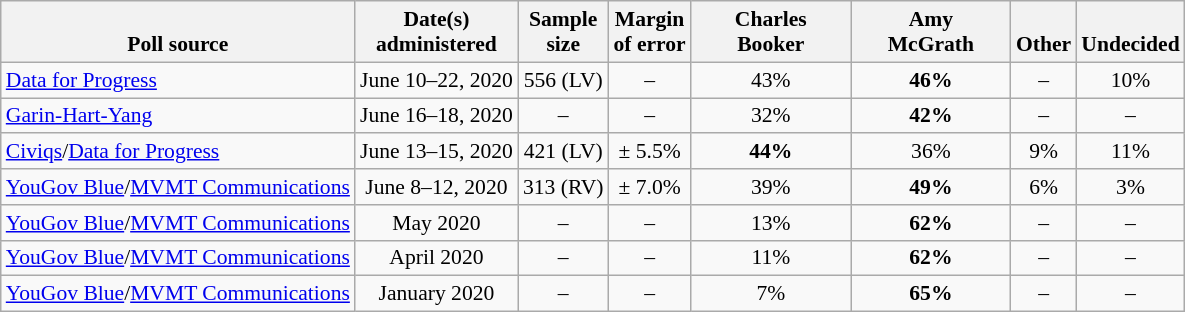<table class="wikitable" style="font-size:90%;text-align:center;">
<tr valign=bottom>
<th>Poll source</th>
<th>Date(s)<br>administered</th>
<th>Sample<br>size</th>
<th>Margin<br>of error</th>
<th style="width:100px;">Charles<br>Booker</th>
<th style="width:100px;">Amy<br>McGrath</th>
<th>Other</th>
<th>Undecided</th>
</tr>
<tr>
<td style="text-align:left;"><a href='#'>Data for Progress</a></td>
<td>June 10–22, 2020</td>
<td>556 (LV)</td>
<td>–</td>
<td>43%</td>
<td><strong>46%</strong></td>
<td>–</td>
<td>10%</td>
</tr>
<tr>
<td style="text-align:left;"><a href='#'>Garin-Hart-Yang</a></td>
<td>June 16–18, 2020</td>
<td>–</td>
<td>–</td>
<td>32%</td>
<td><strong>42%</strong></td>
<td>–</td>
<td>–</td>
</tr>
<tr>
<td style="text-align:left;"><a href='#'>Civiqs</a>/<a href='#'>Data for Progress</a></td>
<td>June 13–15, 2020</td>
<td>421 (LV)</td>
<td>± 5.5%</td>
<td><strong>44%</strong></td>
<td>36%</td>
<td>9%</td>
<td>11%</td>
</tr>
<tr>
<td style="text-align:left;"><a href='#'>YouGov Blue</a>/<a href='#'>MVMT Communications</a></td>
<td>June 8–12, 2020</td>
<td>313 (RV)</td>
<td>± 7.0%</td>
<td>39%</td>
<td><strong>49%</strong></td>
<td>6%</td>
<td>3%</td>
</tr>
<tr>
<td style="text-align:left;"><a href='#'>YouGov Blue</a>/<a href='#'>MVMT Communications</a></td>
<td>May 2020</td>
<td>–</td>
<td>–</td>
<td>13%</td>
<td><strong>62%</strong></td>
<td>–</td>
<td>–</td>
</tr>
<tr>
<td style="text-align:left;"><a href='#'>YouGov Blue</a>/<a href='#'>MVMT Communications</a></td>
<td>April 2020</td>
<td>–</td>
<td>–</td>
<td>11%</td>
<td><strong>62%</strong></td>
<td>–</td>
<td>–</td>
</tr>
<tr>
<td style="text-align:left;"><a href='#'>YouGov Blue</a>/<a href='#'>MVMT Communications</a></td>
<td>January 2020</td>
<td>–</td>
<td>–</td>
<td>7%</td>
<td><strong>65%</strong></td>
<td>–</td>
<td>–</td>
</tr>
</table>
